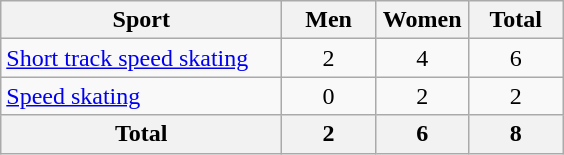<table class="wikitable sortable" style="text-align:center;">
<tr>
<th width=180>Sport</th>
<th width=55>Men</th>
<th width=55>Women</th>
<th width=55>Total</th>
</tr>
<tr>
<td align=left><a href='#'>Short track speed skating</a></td>
<td>2</td>
<td>4</td>
<td>6</td>
</tr>
<tr>
<td align=left><a href='#'>Speed skating</a></td>
<td>0</td>
<td>2</td>
<td>2</td>
</tr>
<tr>
<th>Total</th>
<th>2</th>
<th>6</th>
<th>8</th>
</tr>
</table>
